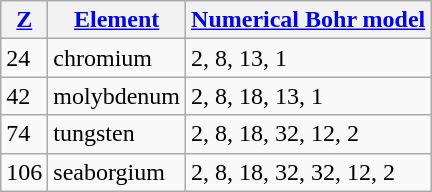<table class="wikitable">
<tr>
<th><a href='#'>Z</a></th>
<th><a href='#'>Element</a></th>
<th><a href='#'>Numerical Bohr model</a></th>
</tr>
<tr>
<td>24</td>
<td>chromium</td>
<td>2, 8, 13, 1</td>
</tr>
<tr>
<td>42</td>
<td>molybdenum</td>
<td>2, 8, 18, 13, 1</td>
</tr>
<tr>
<td>74</td>
<td>tungsten</td>
<td>2, 8, 18, 32, 12, 2</td>
</tr>
<tr>
<td>106</td>
<td>seaborgium</td>
<td>2, 8, 18, 32, 32, 12, 2</td>
</tr>
</table>
